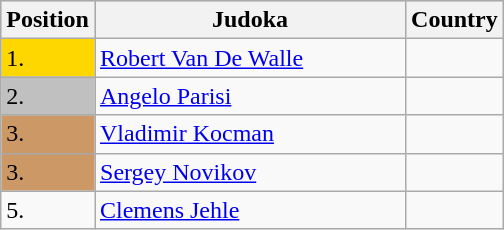<table class=wikitable>
<tr style="background:#ccc;">
<th width=10>Position</th>
<th width=200>Judoka</th>
<th width=10>Country</th>
</tr>
<tr>
<td bgcolor=gold>1.</td>
<td><a href='#'>Robert Van De Walle</a></td>
<td></td>
</tr>
<tr>
<td style="background:silver;">2.</td>
<td><a href='#'>Angelo Parisi</a></td>
<td></td>
</tr>
<tr>
<td style="background:#c96;">3.</td>
<td><a href='#'>Vladimir Kocman</a></td>
<td></td>
</tr>
<tr>
<td style="background:#c96;">3.</td>
<td><a href='#'>Sergey Novikov</a></td>
<td></td>
</tr>
<tr>
<td>5.</td>
<td><a href='#'>Clemens Jehle</a></td>
<td></td>
</tr>
</table>
